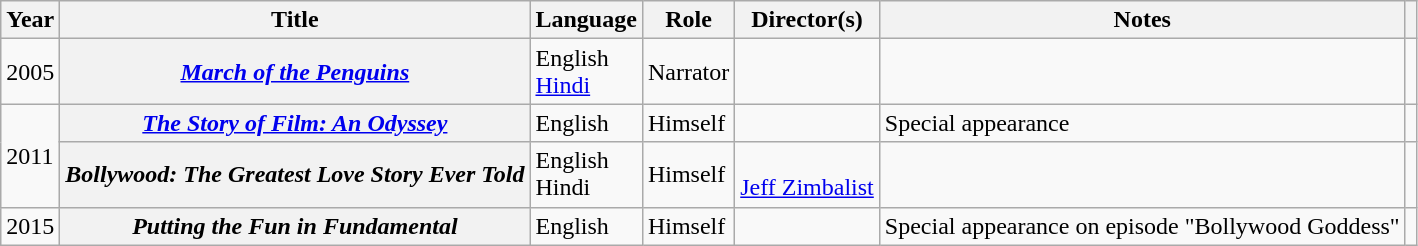<table class="wikitable plainrowheaders sortable" style="margin-right: 0;">
<tr>
<th scope="col">Year</th>
<th scope="col">Title</th>
<th scope="col">Language</th>
<th scope="col">Role</th>
<th scope="col">Director(s)</th>
<th scope="col" class="unsortable">Notes</th>
<th scope="col" class="unsortable"></th>
</tr>
<tr>
<td>2005</td>
<th scope="row"><em><a href='#'>March of the Penguins</a></em></th>
<td>English<br><a href='#'>Hindi</a></td>
<td>Narrator</td>
<td></td>
<td></td>
<td style="text-align: center;"></td>
</tr>
<tr>
<td rowspan="2">2011</td>
<th scope="row"><em><a href='#'>The Story of Film: An Odyssey</a></em></th>
<td>English</td>
<td>Himself</td>
<td></td>
<td>Special appearance</td>
<td style="text-align: center;"></td>
</tr>
<tr>
<th scope="row"><em>Bollywood: The Greatest Love Story Ever Told</em></th>
<td>English<br>Hindi</td>
<td>Himself</td>
<td><br><a href='#'>Jeff Zimbalist</a></td>
<td></td>
<td style="text-align: center;"></td>
</tr>
<tr>
<td>2015</td>
<th scope="row"><em>Putting the Fun in Fundamental</em></th>
<td>English</td>
<td>Himself</td>
<td></td>
<td>Special appearance on episode "Bollywood Goddess"</td>
<td style="text-align: center;"></td>
</tr>
</table>
